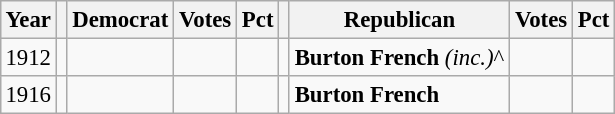<table class="wikitable" style="margin:0.5em ; font-size:95%">
<tr>
<th>Year</th>
<th></th>
<th>Democrat</th>
<th>Votes</th>
<th>Pct</th>
<th></th>
<th>Republican</th>
<th>Votes</th>
<th>Pct</th>
</tr>
<tr>
<td>1912</td>
<td></td>
<td></td>
<td></td>
<td></td>
<td></td>
<td><strong>Burton French</strong> <em>(inc.)</em>^</td>
<td></td>
<td></td>
</tr>
<tr>
<td>1916</td>
<td></td>
<td></td>
<td></td>
<td></td>
<td></td>
<td><strong>Burton French</strong></td>
<td></td>
<td></td>
</tr>
</table>
